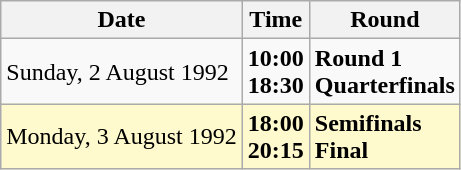<table class="wikitable">
<tr>
<th>Date</th>
<th>Time</th>
<th>Round</th>
</tr>
<tr>
<td>Sunday, 2 August 1992</td>
<td><strong>10:00</strong><br><strong>18:30</strong></td>
<td><strong>Round 1</strong><br><strong>Quarterfinals</strong></td>
</tr>
<tr style=background:lemonchiffon>
<td>Monday, 3 August 1992</td>
<td><strong>18:00</strong><br><strong>20:15</strong></td>
<td><strong>Semifinals</strong><br><strong>Final</strong></td>
</tr>
</table>
